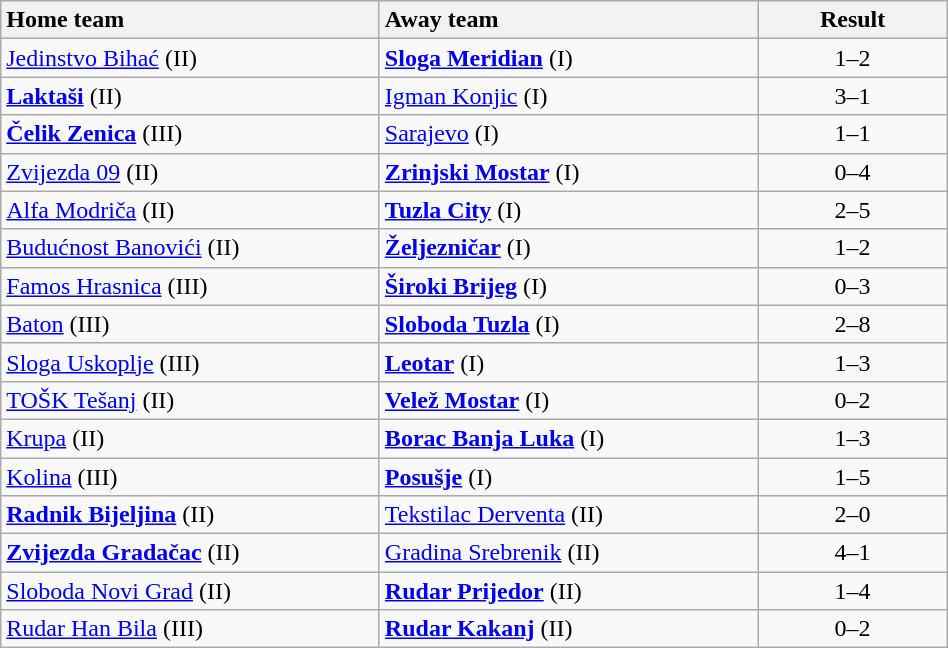<table class="wikitable" style="width:50%">
<tr>
<th style="width:40%; text-align:left">Home team</th>
<th style="width:40%; text-align:left">Away team</th>
<th>Result</th>
</tr>
<tr>
<td><a href='#'>Jedinstvo Bihać</a> (II)</td>
<td><strong><a href='#'>Sloga Meridian</a></strong> (I)</td>
<td style="text-align:center">1–2</td>
</tr>
<tr>
<td><strong><a href='#'>Laktaši</a></strong> (II)</td>
<td><a href='#'>Igman Konjic</a> (I)</td>
<td style="text-align:center">3–1</td>
</tr>
<tr>
<td><strong><a href='#'>Čelik Zenica</a></strong> (III)</td>
<td><a href='#'>Sarajevo</a> (I)</td>
<td style="text-align:center">1–1 </td>
</tr>
<tr>
<td><a href='#'>Zvijezda 09</a> (II)</td>
<td><strong><a href='#'>Zrinjski Mostar</a></strong> (I)</td>
<td style="text-align:center">0–4</td>
</tr>
<tr>
<td><a href='#'>Alfa Modriča</a> (II)</td>
<td><strong><a href='#'>Tuzla City</a></strong> (I)</td>
<td style="text-align:center">2–5</td>
</tr>
<tr>
<td><a href='#'>Budućnost Banovići</a> (II)</td>
<td><strong><a href='#'>Željezničar</a></strong> (I)</td>
<td style="text-align:center">1–2</td>
</tr>
<tr>
<td><a href='#'>Famos Hrasnica</a> (III)</td>
<td><strong><a href='#'>Široki Brijeg</a></strong> (I)</td>
<td style="text-align:center">0–3</td>
</tr>
<tr>
<td><a href='#'>Baton</a> (III)</td>
<td><strong><a href='#'>Sloboda Tuzla</a></strong> (I)</td>
<td style="text-align:center">2–8</td>
</tr>
<tr>
<td><a href='#'>Sloga Uskoplje</a> (III)</td>
<td><strong><a href='#'>Leotar</a></strong> (I)</td>
<td style="text-align:center">1–3</td>
</tr>
<tr>
<td><a href='#'>TOŠK Tešanj</a> (II)</td>
<td><strong><a href='#'>Velež Mostar</a></strong> (I)</td>
<td style="text-align:center">0–2</td>
</tr>
<tr>
<td><a href='#'>Krupa</a> (II)</td>
<td><strong><a href='#'>Borac Banja Luka</a></strong> (I)</td>
<td style="text-align:center">1–3</td>
</tr>
<tr>
<td><a href='#'>Kolina</a> (III)</td>
<td><strong><a href='#'>Posušje</a></strong> (I)</td>
<td style="text-align:center">1–5</td>
</tr>
<tr>
<td><strong><a href='#'>Radnik Bijeljina</a></strong> (II)</td>
<td><a href='#'>Tekstilac Derventa</a> (II)</td>
<td style="text-align:center">2–0</td>
</tr>
<tr>
<td><strong><a href='#'>Zvijezda Gradačac</a></strong> (II)</td>
<td><a href='#'>Gradina Srebrenik</a> (II)</td>
<td style="text-align:center">4–1</td>
</tr>
<tr>
<td><a href='#'>Sloboda Novi Grad</a> (II)</td>
<td><strong><a href='#'>Rudar Prijedor</a></strong> (II)</td>
<td style="text-align:center">1–4</td>
</tr>
<tr>
<td><a href='#'>Rudar Han Bila</a> (III)</td>
<td><strong><a href='#'>Rudar Kakanj</a></strong> (II)</td>
<td style="text-align:center">0–2</td>
</tr>
</table>
